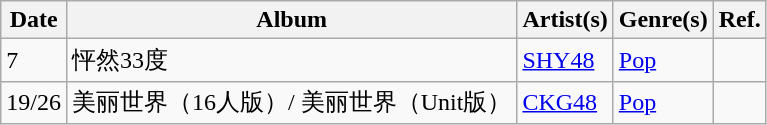<table class="wikitable">
<tr>
<th>Date</th>
<th>Album</th>
<th>Artist(s)</th>
<th>Genre(s)</th>
<th>Ref.</th>
</tr>
<tr>
<td>7</td>
<td>怦然33度</td>
<td><a href='#'>SHY48</a></td>
<td><a href='#'>Pop</a></td>
<td></td>
</tr>
<tr>
<td>19/26</td>
<td>美丽世界（16人版）/ 美丽世界（Unit版）</td>
<td><a href='#'>CKG48</a></td>
<td><a href='#'>Pop</a></td>
<td></td>
</tr>
</table>
